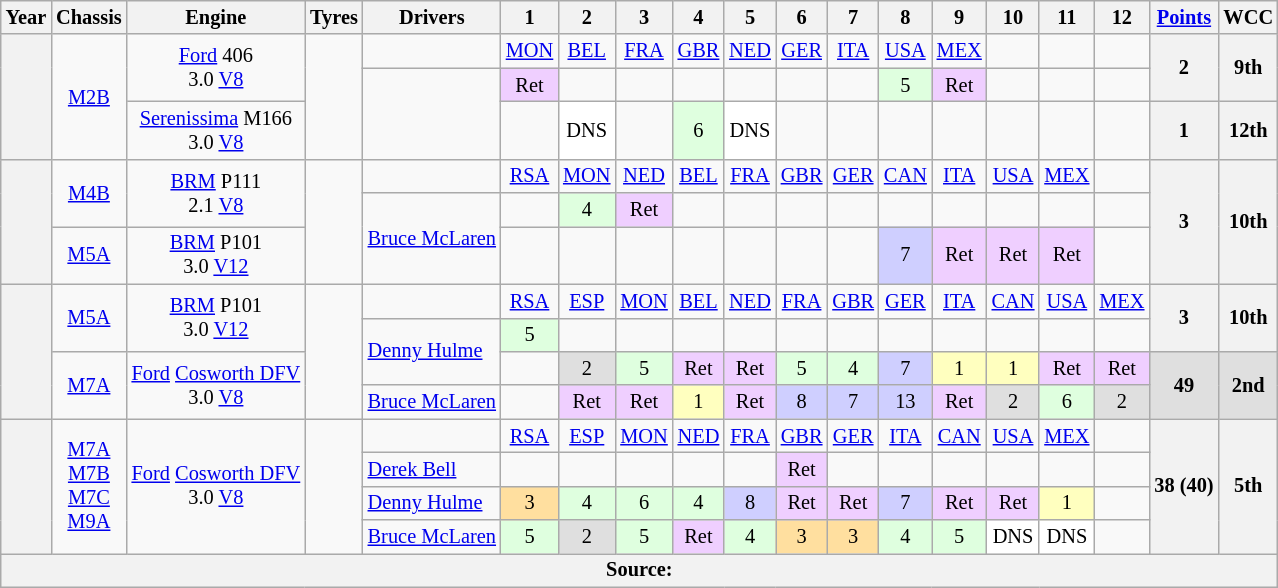<table class="wikitable" style="text-align:center; font-size:85%">
<tr>
<th>Year</th>
<th>Chassis</th>
<th>Engine</th>
<th>Tyres</th>
<th>Drivers</th>
<th>1</th>
<th>2</th>
<th>3</th>
<th>4</th>
<th>5</th>
<th>6</th>
<th>7</th>
<th>8</th>
<th>9</th>
<th>10</th>
<th>11</th>
<th>12</th>
<th><a href='#'>Points</a></th>
<th>WCC</th>
</tr>
<tr>
<th rowspan=3></th>
<td rowspan=3><a href='#'>M2B</a></td>
<td rowspan=2><a href='#'>Ford</a> 406<br>3.0 <a href='#'>V8</a></td>
<td rowspan=3></td>
<td></td>
<td><a href='#'>MON</a></td>
<td><a href='#'>BEL</a></td>
<td><a href='#'>FRA</a></td>
<td><a href='#'>GBR</a></td>
<td><a href='#'>NED</a></td>
<td><a href='#'>GER</a></td>
<td><a href='#'>ITA</a></td>
<td><a href='#'>USA</a></td>
<td><a href='#'>MEX</a></td>
<td></td>
<td></td>
<td></td>
<th rowspan=2>2</th>
<th rowspan=2>9th</th>
</tr>
<tr>
<td align="left" rowspan=2></td>
<td style="background:#efcfff">Ret</td>
<td></td>
<td></td>
<td></td>
<td></td>
<td></td>
<td></td>
<td style="background:#dfffdf">5</td>
<td style="background:#efcfff">Ret</td>
<td></td>
<td></td>
<td></td>
</tr>
<tr>
<td nowrap><a href='#'>Serenissima</a> M166<br>3.0 <a href='#'>V8</a></td>
<td></td>
<td style="background:#ffffff">DNS</td>
<td></td>
<td style="background:#dfffdf">6</td>
<td style="background:#ffffff">DNS</td>
<td></td>
<td></td>
<td></td>
<td></td>
<td></td>
<td></td>
<td></td>
<th>1</th>
<th>12th</th>
</tr>
<tr>
<th rowspan=3></th>
<td rowspan=2><a href='#'>M4B</a></td>
<td rowspan=2><a href='#'>BRM</a> P111<br>2.1 <a href='#'>V8</a></td>
<td rowspan=3></td>
<td></td>
<td><a href='#'>RSA</a></td>
<td><a href='#'>MON</a></td>
<td><a href='#'>NED</a></td>
<td><a href='#'>BEL</a></td>
<td><a href='#'>FRA</a></td>
<td><a href='#'>GBR</a></td>
<td><a href='#'>GER</a></td>
<td><a href='#'>CAN</a></td>
<td><a href='#'>ITA</a></td>
<td><a href='#'>USA</a></td>
<td><a href='#'>MEX</a></td>
<td></td>
<th rowspan=3>3</th>
<th rowspan=3>10th</th>
</tr>
<tr>
<td align="left" rowspan="2"> <a href='#'>Bruce McLaren</a></td>
<td></td>
<td style="background:#dfffdf">4</td>
<td style="background:#efcfff">Ret</td>
<td></td>
<td></td>
<td></td>
<td></td>
<td></td>
<td></td>
<td></td>
<td></td>
<td></td>
</tr>
<tr>
<td><a href='#'>M5A</a></td>
<td><a href='#'>BRM</a> P101<br>3.0 <a href='#'>V12</a></td>
<td></td>
<td></td>
<td></td>
<td></td>
<td></td>
<td></td>
<td></td>
<td style="background:#cfcfff">7</td>
<td style="background:#efcfff">Ret</td>
<td style="background:#efcfff">Ret</td>
<td style="background:#efcfff">Ret</td>
<td></td>
</tr>
<tr>
<th rowspan=4></th>
<td rowspan=2><a href='#'>M5A</a></td>
<td rowspan=2><a href='#'>BRM</a> P101<br>3.0 <a href='#'>V12</a></td>
<td rowspan=4></td>
<td></td>
<td><a href='#'>RSA</a></td>
<td><a href='#'>ESP</a></td>
<td><a href='#'>MON</a></td>
<td><a href='#'>BEL</a></td>
<td><a href='#'>NED</a></td>
<td><a href='#'>FRA</a></td>
<td><a href='#'>GBR</a></td>
<td><a href='#'>GER</a></td>
<td><a href='#'>ITA</a></td>
<td><a href='#'>CAN</a></td>
<td><a href='#'>USA</a></td>
<td><a href='#'>MEX</a></td>
<th rowspan=2>3</th>
<th rowspan=2>10th</th>
</tr>
<tr>
<td rowspan="2" align="left"> <a href='#'>Denny Hulme</a></td>
<td style="background:#dfffdf">5</td>
<td></td>
<td></td>
<td></td>
<td></td>
<td></td>
<td></td>
<td></td>
<td></td>
<td></td>
<td></td>
<td></td>
</tr>
<tr>
<td rowspan=2><a href='#'>M7A</a></td>
<td rowspan=2><a href='#'>Ford</a> <a href='#'>Cosworth DFV</a><br>3.0 <a href='#'>V8</a></td>
<td></td>
<td style="background:#dfdfdf">2</td>
<td style="background:#dfffdf">5</td>
<td style="background:#efcfff">Ret</td>
<td style="background:#efcfff">Ret</td>
<td style="background:#dfffdf">5</td>
<td style="background:#dfffdf">4</td>
<td style="background:#cfcfff">7</td>
<td style="background:#ffffbf">1</td>
<td style="background:#ffffbf">1</td>
<td style="background:#efcfff">Ret</td>
<td style="background:#efcfff">Ret</td>
<td rowspan=2 style="background:#dfdfdf"><strong>49</strong></td>
<td rowspan=2 style="background:#dfdfdf"><strong>2nd</strong></td>
</tr>
<tr>
<td align="left"> <a href='#'>Bruce McLaren</a></td>
<td></td>
<td style="background:#efcfff">Ret</td>
<td style="background:#efcfff">Ret</td>
<td style="background:#ffffbf">1</td>
<td style="background:#efcfff">Ret</td>
<td style="background:#cfcfff">8</td>
<td style="background:#cfcfff">7</td>
<td style="background:#cfcfff">13</td>
<td style="background:#efcfff">Ret</td>
<td style="background:#dfdfdf">2</td>
<td style="background:#dfffdf">6</td>
<td style="background:#dfdfdf">2</td>
</tr>
<tr>
<th rowspan=4></th>
<td rowspan=4><a href='#'>M7A</a><br><a href='#'>M7B</a><br><a href='#'>M7C</a><br><a href='#'>M9A</a></td>
<td rowspan=4><a href='#'>Ford</a> <a href='#'>Cosworth DFV</a><br>3.0 <a href='#'>V8</a></td>
<td rowspan=4></td>
<td></td>
<td><a href='#'>RSA</a></td>
<td><a href='#'>ESP</a></td>
<td><a href='#'>MON</a></td>
<td><a href='#'>NED</a></td>
<td><a href='#'>FRA</a></td>
<td><a href='#'>GBR</a></td>
<td><a href='#'>GER</a></td>
<td><a href='#'>ITA</a></td>
<td><a href='#'>CAN</a></td>
<td><a href='#'>USA</a></td>
<td><a href='#'>MEX</a></td>
<td></td>
<th rowspan=4>38 (40)</th>
<th rowspan=4>5th</th>
</tr>
<tr>
<td align="left"> <a href='#'>Derek Bell</a></td>
<td></td>
<td></td>
<td></td>
<td></td>
<td></td>
<td style="background:#efcfff">Ret</td>
<td></td>
<td></td>
<td></td>
<td></td>
<td></td>
<td></td>
</tr>
<tr>
<td align="left"> <a href='#'>Denny Hulme</a></td>
<td style="background:#ffdf9f">3</td>
<td style="background:#dfffdf">4</td>
<td style="background:#dfffdf">6</td>
<td style="background:#dfffdf">4</td>
<td style="background:#cfcfff">8</td>
<td style="background:#efcfff">Ret</td>
<td style="background:#efcfff">Ret</td>
<td style="background:#cfcfff">7</td>
<td style="background:#efcfff">Ret</td>
<td style="background:#efcfff">Ret</td>
<td style="background:#ffffbf">1</td>
<td></td>
</tr>
<tr>
<td align="left"> <a href='#'>Bruce McLaren</a></td>
<td style="background:#dfffdf">5</td>
<td style="background:#dfdfdf">2</td>
<td style="background:#dfffdf">5</td>
<td style="background:#efcfff">Ret</td>
<td style="background:#dfffdf">4</td>
<td style="background:#ffdf9f">3</td>
<td style="background:#ffdf9f">3</td>
<td style="background:#dfffdf">4</td>
<td style="background:#dfffdf">5</td>
<td style="background:#ffffff">DNS</td>
<td style="background:#ffffff">DNS</td>
<td></td>
</tr>
<tr>
<th colspan="19">Source:</th>
</tr>
</table>
